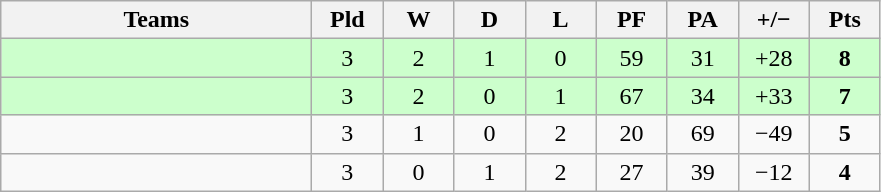<table class="wikitable" style="text-align: center;">
<tr>
<th style="width:200px;">Teams</th>
<th width="40">Pld</th>
<th width="40">W</th>
<th width="40">D</th>
<th width="40">L</th>
<th width="40">PF</th>
<th width="40">PA</th>
<th width="40">+/−</th>
<th width="40">Pts</th>
</tr>
<tr style="background:#cfc;">
<td align=left></td>
<td>3</td>
<td>2</td>
<td>1</td>
<td>0</td>
<td>59</td>
<td>31</td>
<td>+28</td>
<td><strong>8</strong></td>
</tr>
<tr style="background:#cfc;">
<td align=left></td>
<td>3</td>
<td>2</td>
<td>0</td>
<td>1</td>
<td>67</td>
<td>34</td>
<td>+33</td>
<td><strong>7</strong></td>
</tr>
<tr>
<td align=left></td>
<td>3</td>
<td>1</td>
<td>0</td>
<td>2</td>
<td>20</td>
<td>69</td>
<td>−49</td>
<td><strong>5</strong></td>
</tr>
<tr>
<td align=left></td>
<td>3</td>
<td>0</td>
<td>1</td>
<td>2</td>
<td>27</td>
<td>39</td>
<td>−12</td>
<td><strong>4</strong></td>
</tr>
</table>
